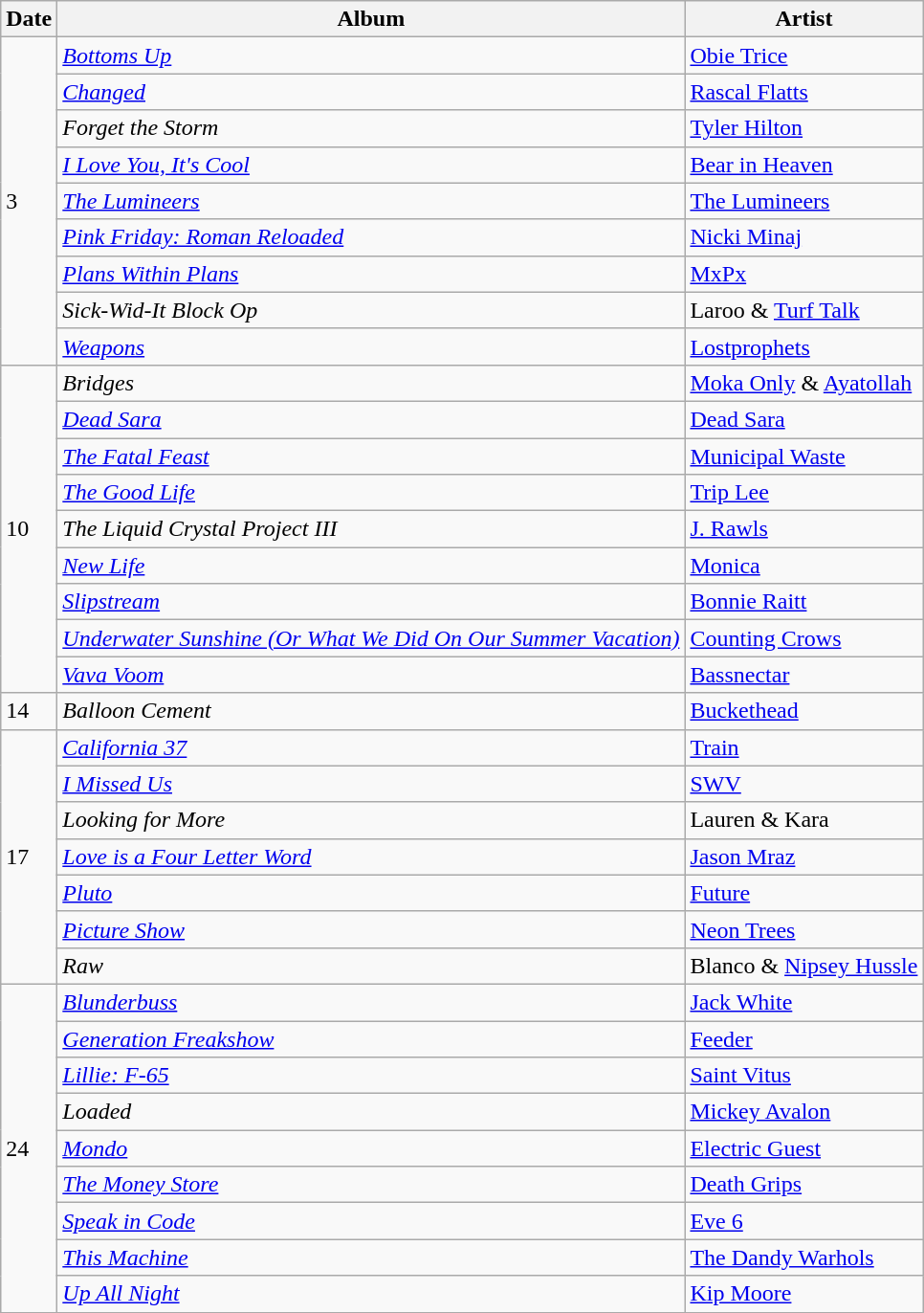<table class="wikitable" style="text-align: left;">
<tr>
<th>Date</th>
<th>Album</th>
<th>Artist</th>
</tr>
<tr>
<td rowspan="9">3</td>
<td><em><a href='#'>Bottoms Up</a></em></td>
<td><a href='#'>Obie Trice</a></td>
</tr>
<tr>
<td><em><a href='#'>Changed</a></em></td>
<td><a href='#'>Rascal Flatts</a></td>
</tr>
<tr>
<td><em>Forget the Storm</em></td>
<td><a href='#'>Tyler Hilton</a></td>
</tr>
<tr>
<td><em><a href='#'>I Love You, It's Cool</a></em></td>
<td><a href='#'>Bear in Heaven</a></td>
</tr>
<tr>
<td><em><a href='#'>The Lumineers</a></em></td>
<td><a href='#'>The Lumineers</a></td>
</tr>
<tr>
<td><em><a href='#'>Pink Friday: Roman Reloaded</a></em></td>
<td><a href='#'>Nicki Minaj</a></td>
</tr>
<tr>
<td><em><a href='#'>Plans Within Plans</a></em></td>
<td><a href='#'>MxPx</a></td>
</tr>
<tr>
<td><em>Sick-Wid-It Block Op</em></td>
<td>Laroo & <a href='#'>Turf Talk</a></td>
</tr>
<tr>
<td><em><a href='#'>Weapons</a></em></td>
<td><a href='#'>Lostprophets</a></td>
</tr>
<tr>
<td rowspan="9">10</td>
<td><em>Bridges</em></td>
<td><a href='#'>Moka Only</a> & <a href='#'>Ayatollah</a></td>
</tr>
<tr>
<td><em><a href='#'>Dead Sara</a></em></td>
<td><a href='#'>Dead Sara</a></td>
</tr>
<tr>
<td><em><a href='#'>The Fatal Feast</a></em></td>
<td><a href='#'>Municipal Waste</a></td>
</tr>
<tr>
<td><em><a href='#'>The Good Life</a></em></td>
<td><a href='#'>Trip Lee</a></td>
</tr>
<tr>
<td><em>The Liquid Crystal Project III</em></td>
<td><a href='#'>J. Rawls</a></td>
</tr>
<tr>
<td><em><a href='#'>New Life</a></em></td>
<td><a href='#'>Monica</a></td>
</tr>
<tr>
<td><em><a href='#'>Slipstream</a></em></td>
<td><a href='#'>Bonnie Raitt</a></td>
</tr>
<tr>
<td><em><a href='#'>Underwater Sunshine (Or What We Did On Our Summer Vacation)</a></em></td>
<td><a href='#'>Counting Crows</a></td>
</tr>
<tr>
<td><em><a href='#'>Vava Voom</a></em></td>
<td><a href='#'>Bassnectar</a></td>
</tr>
<tr>
<td>14</td>
<td><em>Balloon Cement</em></td>
<td><a href='#'>Buckethead</a></td>
</tr>
<tr>
<td rowspan="7">17</td>
<td><em><a href='#'>California 37</a></em></td>
<td><a href='#'>Train</a></td>
</tr>
<tr>
<td><em><a href='#'>I Missed Us</a></em></td>
<td><a href='#'>SWV</a></td>
</tr>
<tr>
<td><em>Looking for More</em></td>
<td>Lauren & Kara</td>
</tr>
<tr>
<td><em><a href='#'>Love is a Four Letter Word</a></em></td>
<td><a href='#'>Jason Mraz</a></td>
</tr>
<tr>
<td><em><a href='#'>Pluto</a></em></td>
<td><a href='#'>Future</a></td>
</tr>
<tr>
<td><em><a href='#'>Picture Show</a></em></td>
<td><a href='#'>Neon Trees</a></td>
</tr>
<tr>
<td><em>Raw</em></td>
<td>Blanco & <a href='#'>Nipsey Hussle</a></td>
</tr>
<tr>
<td rowspan="9">24</td>
<td><em><a href='#'>Blunderbuss</a></em></td>
<td><a href='#'>Jack White</a></td>
</tr>
<tr>
<td><em><a href='#'>Generation Freakshow</a></em></td>
<td><a href='#'>Feeder</a></td>
</tr>
<tr>
<td><em><a href='#'>Lillie: F-65</a></em></td>
<td><a href='#'>Saint Vitus</a></td>
</tr>
<tr>
<td><em>Loaded</em></td>
<td><a href='#'>Mickey Avalon</a></td>
</tr>
<tr>
<td><em><a href='#'>Mondo</a></em></td>
<td><a href='#'>Electric Guest</a></td>
</tr>
<tr>
<td><em><a href='#'>The Money Store</a></em></td>
<td><a href='#'>Death Grips</a></td>
</tr>
<tr>
<td><em><a href='#'>Speak in Code</a></em></td>
<td><a href='#'>Eve 6</a></td>
</tr>
<tr>
<td><em><a href='#'>This Machine</a></em></td>
<td><a href='#'>The Dandy Warhols</a></td>
</tr>
<tr>
<td><em><a href='#'>Up All Night</a></em></td>
<td><a href='#'>Kip Moore</a></td>
</tr>
</table>
